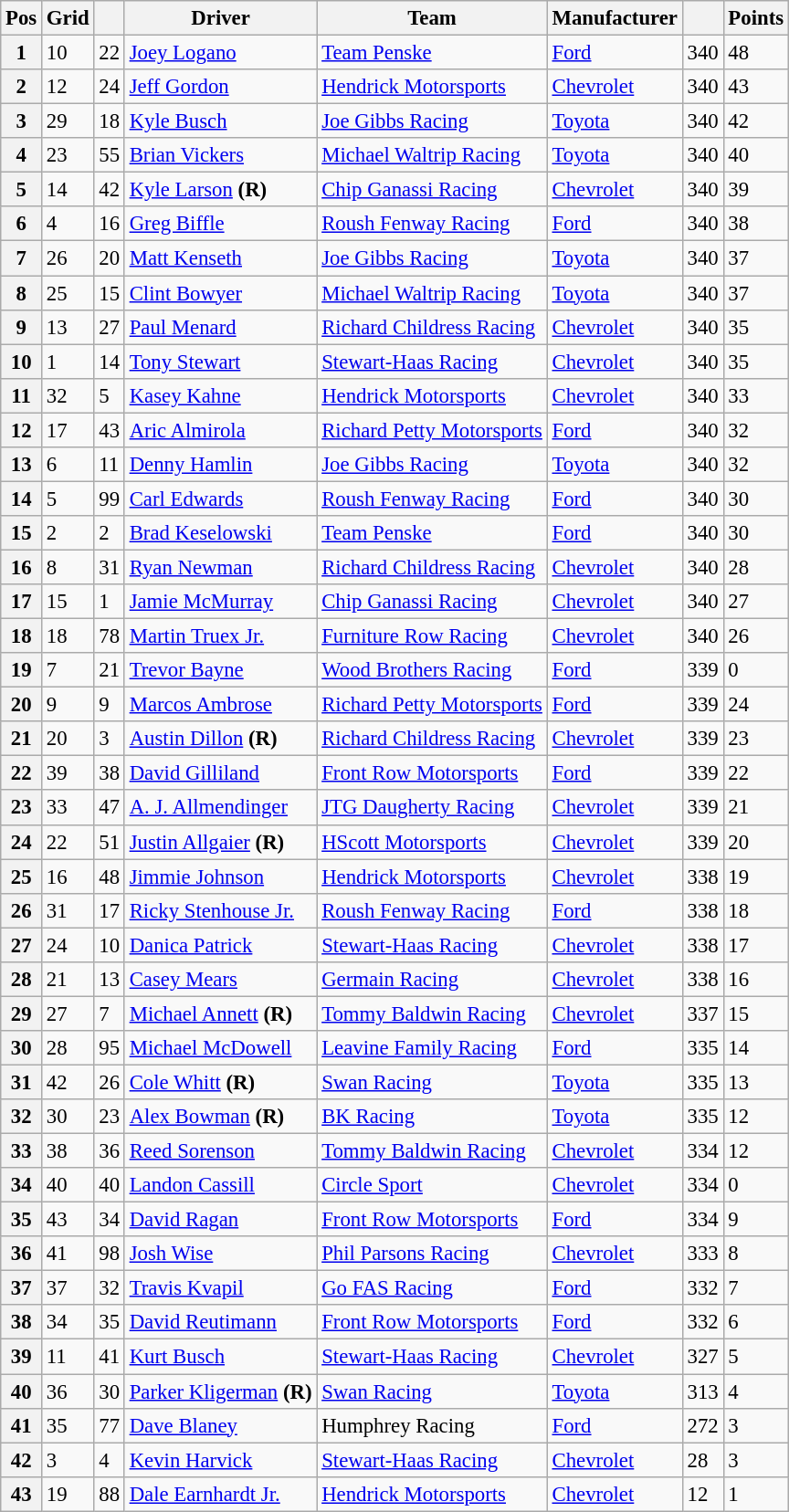<table class="wikitable" style="font-size:95%">
<tr>
<th>Pos</th>
<th>Grid</th>
<th></th>
<th>Driver</th>
<th>Team</th>
<th>Manufacturer</th>
<th></th>
<th>Points</th>
</tr>
<tr>
<th>1</th>
<td>10</td>
<td>22</td>
<td><a href='#'>Joey Logano</a></td>
<td><a href='#'>Team Penske</a></td>
<td><a href='#'>Ford</a></td>
<td>340</td>
<td>48</td>
</tr>
<tr>
<th>2</th>
<td>12</td>
<td>24</td>
<td><a href='#'>Jeff Gordon</a></td>
<td><a href='#'>Hendrick Motorsports</a></td>
<td><a href='#'>Chevrolet</a></td>
<td>340</td>
<td>43</td>
</tr>
<tr>
<th>3</th>
<td>29</td>
<td>18</td>
<td><a href='#'>Kyle Busch</a></td>
<td><a href='#'>Joe Gibbs Racing</a></td>
<td><a href='#'>Toyota</a></td>
<td>340</td>
<td>42</td>
</tr>
<tr>
<th>4</th>
<td>23</td>
<td>55</td>
<td><a href='#'>Brian Vickers</a></td>
<td><a href='#'>Michael Waltrip Racing</a></td>
<td><a href='#'>Toyota</a></td>
<td>340</td>
<td>40</td>
</tr>
<tr>
<th>5</th>
<td>14</td>
<td>42</td>
<td><a href='#'>Kyle Larson</a> <strong>(R)</strong></td>
<td><a href='#'>Chip Ganassi Racing</a></td>
<td><a href='#'>Chevrolet</a></td>
<td>340</td>
<td>39</td>
</tr>
<tr>
<th>6</th>
<td>4</td>
<td>16</td>
<td><a href='#'>Greg Biffle</a></td>
<td><a href='#'>Roush Fenway Racing</a></td>
<td><a href='#'>Ford</a></td>
<td>340</td>
<td>38</td>
</tr>
<tr>
<th>7</th>
<td>26</td>
<td>20</td>
<td><a href='#'>Matt Kenseth</a></td>
<td><a href='#'>Joe Gibbs Racing</a></td>
<td><a href='#'>Toyota</a></td>
<td>340</td>
<td>37</td>
</tr>
<tr>
<th>8</th>
<td>25</td>
<td>15</td>
<td><a href='#'>Clint Bowyer</a></td>
<td><a href='#'>Michael Waltrip Racing</a></td>
<td><a href='#'>Toyota</a></td>
<td>340</td>
<td>37</td>
</tr>
<tr>
<th>9</th>
<td>13</td>
<td>27</td>
<td><a href='#'>Paul Menard</a></td>
<td><a href='#'>Richard Childress Racing</a></td>
<td><a href='#'>Chevrolet</a></td>
<td>340</td>
<td>35</td>
</tr>
<tr>
<th>10</th>
<td>1</td>
<td>14</td>
<td><a href='#'>Tony Stewart</a></td>
<td><a href='#'>Stewart-Haas Racing</a></td>
<td><a href='#'>Chevrolet</a></td>
<td>340</td>
<td>35</td>
</tr>
<tr>
<th>11</th>
<td>32</td>
<td>5</td>
<td><a href='#'>Kasey Kahne</a></td>
<td><a href='#'>Hendrick Motorsports</a></td>
<td><a href='#'>Chevrolet</a></td>
<td>340</td>
<td>33</td>
</tr>
<tr>
<th>12</th>
<td>17</td>
<td>43</td>
<td><a href='#'>Aric Almirola</a></td>
<td><a href='#'>Richard Petty Motorsports</a></td>
<td><a href='#'>Ford</a></td>
<td>340</td>
<td>32</td>
</tr>
<tr>
<th>13</th>
<td>6</td>
<td>11</td>
<td><a href='#'>Denny Hamlin</a></td>
<td><a href='#'>Joe Gibbs Racing</a></td>
<td><a href='#'>Toyota</a></td>
<td>340</td>
<td>32</td>
</tr>
<tr>
<th>14</th>
<td>5</td>
<td>99</td>
<td><a href='#'>Carl Edwards</a></td>
<td><a href='#'>Roush Fenway Racing</a></td>
<td><a href='#'>Ford</a></td>
<td>340</td>
<td>30</td>
</tr>
<tr>
<th>15</th>
<td>2</td>
<td>2</td>
<td><a href='#'>Brad Keselowski</a></td>
<td><a href='#'>Team Penske</a></td>
<td><a href='#'>Ford</a></td>
<td>340</td>
<td>30</td>
</tr>
<tr>
<th>16</th>
<td>8</td>
<td>31</td>
<td><a href='#'>Ryan Newman</a></td>
<td><a href='#'>Richard Childress Racing</a></td>
<td><a href='#'>Chevrolet</a></td>
<td>340</td>
<td>28</td>
</tr>
<tr>
<th>17</th>
<td>15</td>
<td>1</td>
<td><a href='#'>Jamie McMurray</a></td>
<td><a href='#'>Chip Ganassi Racing</a></td>
<td><a href='#'>Chevrolet</a></td>
<td>340</td>
<td>27</td>
</tr>
<tr>
<th>18</th>
<td>18</td>
<td>78</td>
<td><a href='#'>Martin Truex Jr.</a></td>
<td><a href='#'>Furniture Row Racing</a></td>
<td><a href='#'>Chevrolet</a></td>
<td>340</td>
<td>26</td>
</tr>
<tr>
<th>19</th>
<td>7</td>
<td>21</td>
<td><a href='#'>Trevor Bayne</a></td>
<td><a href='#'>Wood Brothers Racing</a></td>
<td><a href='#'>Ford</a></td>
<td>339</td>
<td>0</td>
</tr>
<tr>
<th>20</th>
<td>9</td>
<td>9</td>
<td><a href='#'>Marcos Ambrose</a></td>
<td><a href='#'>Richard Petty Motorsports</a></td>
<td><a href='#'>Ford</a></td>
<td>339</td>
<td>24</td>
</tr>
<tr>
<th>21</th>
<td>20</td>
<td>3</td>
<td><a href='#'>Austin Dillon</a> <strong>(R)</strong></td>
<td><a href='#'>Richard Childress Racing</a></td>
<td><a href='#'>Chevrolet</a></td>
<td>339</td>
<td>23</td>
</tr>
<tr>
<th>22</th>
<td>39</td>
<td>38</td>
<td><a href='#'>David Gilliland</a></td>
<td><a href='#'>Front Row Motorsports</a></td>
<td><a href='#'>Ford</a></td>
<td>339</td>
<td>22</td>
</tr>
<tr>
<th>23</th>
<td>33</td>
<td>47</td>
<td><a href='#'>A. J. Allmendinger</a></td>
<td><a href='#'>JTG Daugherty Racing</a></td>
<td><a href='#'>Chevrolet</a></td>
<td>339</td>
<td>21</td>
</tr>
<tr>
<th>24</th>
<td>22</td>
<td>51</td>
<td><a href='#'>Justin Allgaier</a> <strong>(R)</strong></td>
<td><a href='#'>HScott Motorsports</a></td>
<td><a href='#'>Chevrolet</a></td>
<td>339</td>
<td>20</td>
</tr>
<tr>
<th>25</th>
<td>16</td>
<td>48</td>
<td><a href='#'>Jimmie Johnson</a></td>
<td><a href='#'>Hendrick Motorsports</a></td>
<td><a href='#'>Chevrolet</a></td>
<td>338</td>
<td>19</td>
</tr>
<tr>
<th>26</th>
<td>31</td>
<td>17</td>
<td><a href='#'>Ricky Stenhouse Jr.</a></td>
<td><a href='#'>Roush Fenway Racing</a></td>
<td><a href='#'>Ford</a></td>
<td>338</td>
<td>18</td>
</tr>
<tr>
<th>27</th>
<td>24</td>
<td>10</td>
<td><a href='#'>Danica Patrick</a></td>
<td><a href='#'>Stewart-Haas Racing</a></td>
<td><a href='#'>Chevrolet</a></td>
<td>338</td>
<td>17</td>
</tr>
<tr>
<th>28</th>
<td>21</td>
<td>13</td>
<td><a href='#'>Casey Mears</a></td>
<td><a href='#'>Germain Racing</a></td>
<td><a href='#'>Chevrolet</a></td>
<td>338</td>
<td>16</td>
</tr>
<tr>
<th>29</th>
<td>27</td>
<td>7</td>
<td><a href='#'>Michael Annett</a> <strong>(R)</strong></td>
<td><a href='#'>Tommy Baldwin Racing</a></td>
<td><a href='#'>Chevrolet</a></td>
<td>337</td>
<td>15</td>
</tr>
<tr>
<th>30</th>
<td>28</td>
<td>95</td>
<td><a href='#'>Michael McDowell</a></td>
<td><a href='#'>Leavine Family Racing</a></td>
<td><a href='#'>Ford</a></td>
<td>335</td>
<td>14</td>
</tr>
<tr>
<th>31</th>
<td>42</td>
<td>26</td>
<td><a href='#'>Cole Whitt</a> <strong>(R)</strong></td>
<td><a href='#'>Swan Racing</a></td>
<td><a href='#'>Toyota</a></td>
<td>335</td>
<td>13</td>
</tr>
<tr>
<th>32</th>
<td>30</td>
<td>23</td>
<td><a href='#'>Alex Bowman</a> <strong>(R)</strong></td>
<td><a href='#'>BK Racing</a></td>
<td><a href='#'>Toyota</a></td>
<td>335</td>
<td>12</td>
</tr>
<tr>
<th>33</th>
<td>38</td>
<td>36</td>
<td><a href='#'>Reed Sorenson</a></td>
<td><a href='#'>Tommy Baldwin Racing</a></td>
<td><a href='#'>Chevrolet</a></td>
<td>334</td>
<td>12</td>
</tr>
<tr>
<th>34</th>
<td>40</td>
<td>40</td>
<td><a href='#'>Landon Cassill</a></td>
<td><a href='#'>Circle Sport</a></td>
<td><a href='#'>Chevrolet</a></td>
<td>334</td>
<td>0</td>
</tr>
<tr>
<th>35</th>
<td>43</td>
<td>34</td>
<td><a href='#'>David Ragan</a></td>
<td><a href='#'>Front Row Motorsports</a></td>
<td><a href='#'>Ford</a></td>
<td>334</td>
<td>9</td>
</tr>
<tr>
<th>36</th>
<td>41</td>
<td>98</td>
<td><a href='#'>Josh Wise</a></td>
<td><a href='#'>Phil Parsons Racing</a></td>
<td><a href='#'>Chevrolet</a></td>
<td>333</td>
<td>8</td>
</tr>
<tr>
<th>37</th>
<td>37</td>
<td>32</td>
<td><a href='#'>Travis Kvapil</a></td>
<td><a href='#'>Go FAS Racing</a></td>
<td><a href='#'>Ford</a></td>
<td>332</td>
<td>7</td>
</tr>
<tr>
<th>38</th>
<td>34</td>
<td>35</td>
<td><a href='#'>David Reutimann</a></td>
<td><a href='#'>Front Row Motorsports</a></td>
<td><a href='#'>Ford</a></td>
<td>332</td>
<td>6</td>
</tr>
<tr>
<th>39</th>
<td>11</td>
<td>41</td>
<td><a href='#'>Kurt Busch</a></td>
<td><a href='#'>Stewart-Haas Racing</a></td>
<td><a href='#'>Chevrolet</a></td>
<td>327</td>
<td>5</td>
</tr>
<tr>
<th>40</th>
<td>36</td>
<td>30</td>
<td><a href='#'>Parker Kligerman</a> <strong>(R)</strong></td>
<td><a href='#'>Swan Racing</a></td>
<td><a href='#'>Toyota</a></td>
<td>313</td>
<td>4</td>
</tr>
<tr>
<th>41</th>
<td>35</td>
<td>77</td>
<td><a href='#'>Dave Blaney</a></td>
<td>Humphrey Racing</td>
<td><a href='#'>Ford</a></td>
<td>272</td>
<td>3</td>
</tr>
<tr>
<th>42</th>
<td>3</td>
<td>4</td>
<td><a href='#'>Kevin Harvick</a></td>
<td><a href='#'>Stewart-Haas Racing</a></td>
<td><a href='#'>Chevrolet</a></td>
<td>28</td>
<td>3</td>
</tr>
<tr>
<th>43</th>
<td>19</td>
<td>88</td>
<td><a href='#'>Dale Earnhardt Jr.</a></td>
<td><a href='#'>Hendrick Motorsports</a></td>
<td><a href='#'>Chevrolet</a></td>
<td>12</td>
<td>1</td>
</tr>
</table>
